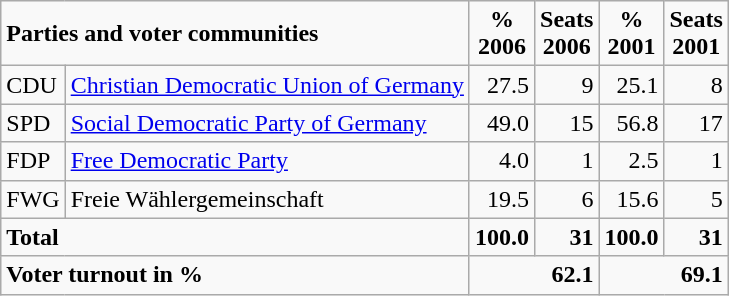<table class="wikitable">
<tr --  class="hintergrundfarbe5">
<td colspan="2"><strong>Parties and voter communities</strong></td>
<td align="center"><strong>%<br>2006</strong></td>
<td align="center"><strong>Seats<br>2006</strong></td>
<td align="center"><strong>%<br>2001</strong></td>
<td align="center"><strong>Seats<br>2001</strong></td>
</tr>
<tr --->
<td>CDU</td>
<td><a href='#'>Christian Democratic Union of Germany</a></td>
<td align="right">27.5</td>
<td align="right">9</td>
<td align="right">25.1</td>
<td align="right">8</td>
</tr>
<tr --->
<td>SPD</td>
<td><a href='#'>Social Democratic Party of Germany</a></td>
<td align="right">49.0</td>
<td align="right">15</td>
<td align="right">56.8</td>
<td align="right">17</td>
</tr>
<tr --->
<td>FDP</td>
<td><a href='#'>Free Democratic Party</a></td>
<td align="right">4.0</td>
<td align="right">1</td>
<td align="right">2.5</td>
<td align="right">1</td>
</tr>
<tr --->
<td>FWG</td>
<td>Freie Wählergemeinschaft</td>
<td align="right">19.5</td>
<td align="right">6</td>
<td align="right">15.6</td>
<td align="right">5</td>
</tr>
<tr -- class="hintergrundfarbe5">
<td colspan="2"><strong>Total</strong></td>
<td align="right"><strong>100.0</strong></td>
<td align="right"><strong>31</strong></td>
<td align="right"><strong>100.0</strong></td>
<td align="right"><strong>31</strong></td>
</tr>
<tr -- class="hintergrundfarbe5">
<td colspan="2"><strong>Voter turnout in %</strong></td>
<td colspan="2" align="right"><strong>62.1</strong></td>
<td colspan="2" align="right"><strong>69.1</strong></td>
</tr>
</table>
